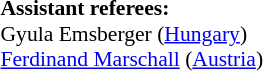<table width=50% style="font-size: 90%">
<tr>
<td><br><br>
<strong>Assistant referees:</strong>
<br>Gyula Emsberger (<a href='#'>Hungary</a>)
<br><a href='#'>Ferdinand Marschall</a> (<a href='#'>Austria</a>)</td>
</tr>
</table>
